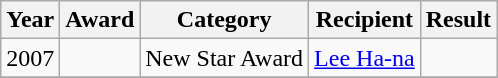<table class="wikitable">
<tr>
<th>Year</th>
<th>Award</th>
<th>Category</th>
<th>Recipient</th>
<th>Result</th>
</tr>
<tr>
<td>2007</td>
<td></td>
<td>New Star Award</td>
<td><a href='#'>Lee Ha-na</a></td>
<td></td>
</tr>
<tr>
</tr>
</table>
